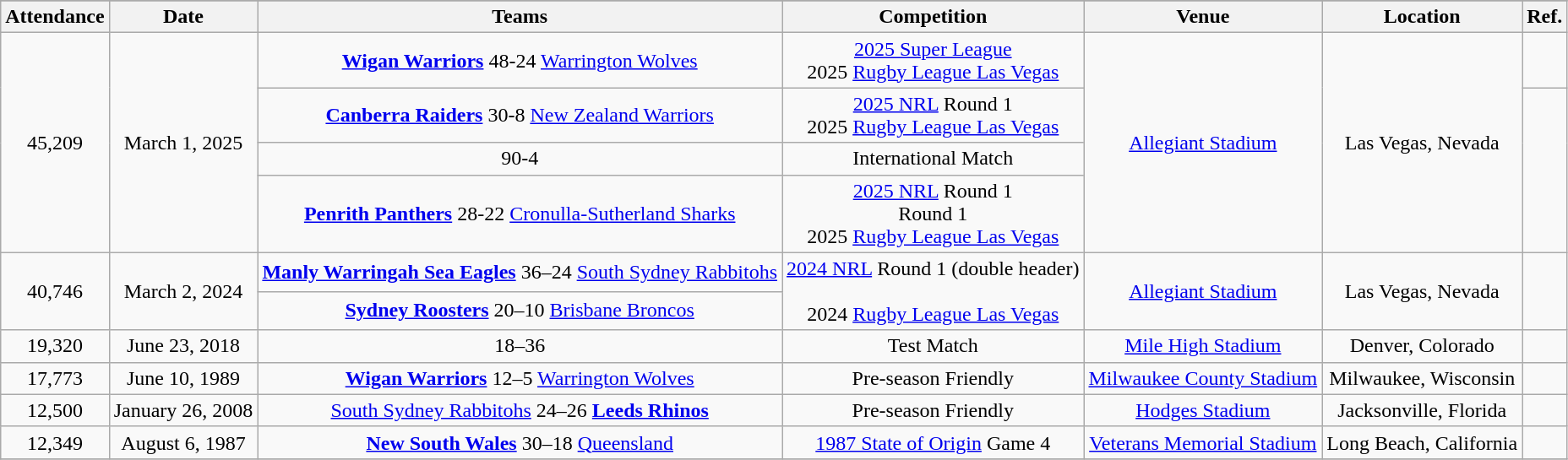<table class="wikitable sortable"  style="text-align: center;">
<tr>
</tr>
<tr>
<th>Attendance</th>
<th>Date</th>
<th>Teams</th>
<th>Competition</th>
<th>Venue</th>
<th>Location</th>
<th>Ref.</th>
</tr>
<tr>
<td rowspan=4>45,209</td>
<td rowspan=4>March 1, 2025</td>
<td><strong><a href='#'>Wigan Warriors</a></strong>  48-24  <a href='#'>Warrington Wolves</a></td>
<td><a href='#'>2025 Super League</a><br>2025 <a href='#'>Rugby League Las Vegas</a></td>
<td rowspan=4><a href='#'>Allegiant Stadium</a></td>
<td rowspan=4>Las Vegas, Nevada</td>
<td rowspan=></td>
</tr>
<tr>
<td><strong><a href='#'>Canberra Raiders</a></strong>  30-8  <a href='#'>New Zealand Warriors</a></td>
<td><a href='#'>2025 NRL</a> Round 1<br>2025 <a href='#'>Rugby League Las Vegas</a></td>
</tr>
<tr>
<td><strong></strong> 90-4 </td>
<td>International Match</td>
</tr>
<tr>
<td><strong><a href='#'>Penrith Panthers</a></strong>  28-22  <a href='#'>Cronulla-Sutherland Sharks</a></td>
<td><a href='#'>2025 NRL</a> Round 1<br>Round 1<br>2025 <a href='#'>Rugby League Las Vegas</a></td>
</tr>
<tr>
<td rowspan=2>40,746</td>
<td rowspan=2>March 2, 2024</td>
<td><strong><a href='#'>Manly Warringah Sea Eagles</a></strong>  36–24  <a href='#'>South Sydney Rabbitohs</a></td>
<td rowspan=2><a href='#'>2024 NRL</a> Round 1 (double header)<br><br>2024 <a href='#'>Rugby League Las Vegas</a></td>
<td rowspan=2><a href='#'>Allegiant Stadium</a></td>
<td rowspan=2>Las Vegas, Nevada</td>
<td rowspan=2></td>
</tr>
<tr>
<td><strong><a href='#'>Sydney Roosters</a></strong>  20–10  <a href='#'>Brisbane Broncos</a></td>
</tr>
<tr>
<td>19,320</td>
<td>June 23, 2018</td>
<td> 18–36 <strong></strong></td>
<td>Test Match</td>
<td><a href='#'>Mile High Stadium</a></td>
<td>Denver, Colorado</td>
<td></td>
</tr>
<tr>
<td>17,773</td>
<td>June 10, 1989</td>
<td><strong><a href='#'>Wigan Warriors</a></strong>  12–5  <a href='#'>Warrington Wolves</a></td>
<td>Pre-season Friendly</td>
<td><a href='#'>Milwaukee County Stadium</a></td>
<td>Milwaukee, Wisconsin</td>
<td></td>
</tr>
<tr>
<td>12,500</td>
<td>January 26, 2008</td>
<td><a href='#'>South Sydney Rabbitohs</a>   24–26  <strong><a href='#'>Leeds Rhinos</a></strong></td>
<td>Pre-season Friendly</td>
<td><a href='#'>Hodges Stadium</a></td>
<td>Jacksonville, Florida</td>
<td></td>
</tr>
<tr>
<td>12,349</td>
<td>August 6, 1987</td>
<td><strong><a href='#'>New South Wales</a></strong>  30–18  <a href='#'>Queensland</a></td>
<td><a href='#'>1987 State of Origin</a> Game 4</td>
<td><a href='#'>Veterans Memorial Stadium</a></td>
<td>Long Beach, California</td>
<td></td>
</tr>
<tr>
</tr>
</table>
